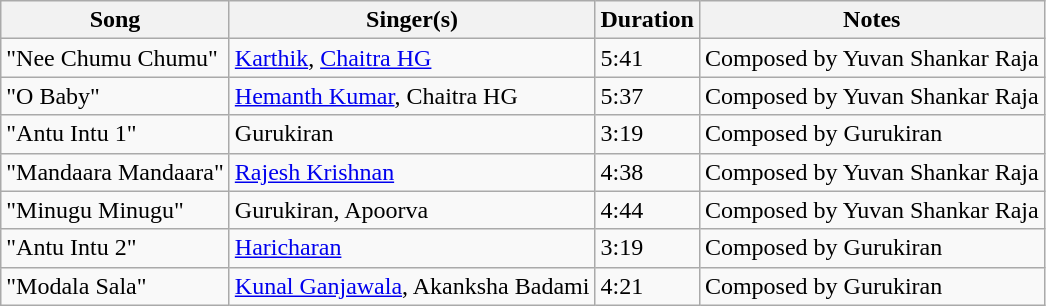<table class="wikitable">
<tr>
<th>Song</th>
<th>Singer(s)</th>
<th>Duration</th>
<th>Notes</th>
</tr>
<tr>
<td>"Nee Chumu Chumu"</td>
<td><a href='#'>Karthik</a>, <a href='#'>Chaitra HG</a></td>
<td>5:41</td>
<td>Composed by Yuvan Shankar Raja</td>
</tr>
<tr>
<td>"O Baby"</td>
<td><a href='#'>Hemanth Kumar</a>, Chaitra HG</td>
<td>5:37</td>
<td>Composed by Yuvan Shankar Raja</td>
</tr>
<tr>
<td>"Antu Intu 1"</td>
<td>Gurukiran</td>
<td>3:19</td>
<td>Composed by Gurukiran</td>
</tr>
<tr>
<td>"Mandaara Mandaara"</td>
<td><a href='#'>Rajesh Krishnan</a></td>
<td>4:38</td>
<td>Composed by Yuvan Shankar Raja</td>
</tr>
<tr>
<td>"Minugu Minugu"</td>
<td>Gurukiran, Apoorva</td>
<td>4:44</td>
<td>Composed by Yuvan Shankar Raja</td>
</tr>
<tr>
<td>"Antu Intu 2"</td>
<td><a href='#'>Haricharan</a></td>
<td>3:19</td>
<td>Composed by Gurukiran</td>
</tr>
<tr>
<td>"Modala Sala"</td>
<td><a href='#'>Kunal Ganjawala</a>, Akanksha Badami</td>
<td>4:21</td>
<td>Composed by Gurukiran</td>
</tr>
</table>
